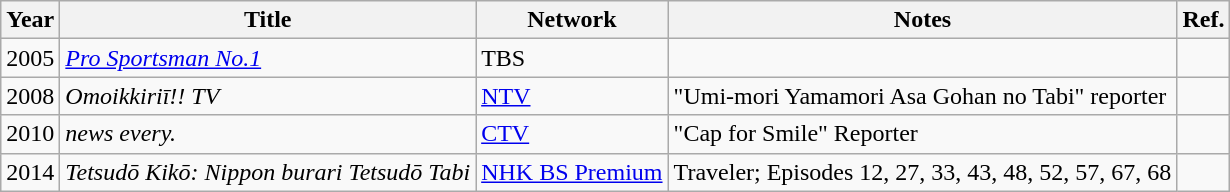<table class="wikitable">
<tr>
<th>Year</th>
<th>Title</th>
<th>Network</th>
<th>Notes</th>
<th>Ref.</th>
</tr>
<tr>
<td>2005</td>
<td><em><a href='#'>Pro Sportsman No.1</a></em></td>
<td>TBS</td>
<td></td>
<td></td>
</tr>
<tr>
<td>2008</td>
<td><em>Omoikkiriī!! TV</em></td>
<td><a href='#'>NTV</a></td>
<td>"Umi-mori Yamamori Asa Gohan no Tabi" reporter</td>
<td></td>
</tr>
<tr>
<td>2010</td>
<td><em>news every.</em></td>
<td><a href='#'>CTV</a></td>
<td>"Cap for Smile" Reporter</td>
<td></td>
</tr>
<tr>
<td>2014</td>
<td><em>Tetsudō Kikō: Nippon burari Tetsudō Tabi</em></td>
<td><a href='#'>NHK BS Premium</a></td>
<td>Traveler; Episodes 12, 27, 33, 43, 48, 52, 57, 67, 68</td>
<td></td>
</tr>
</table>
